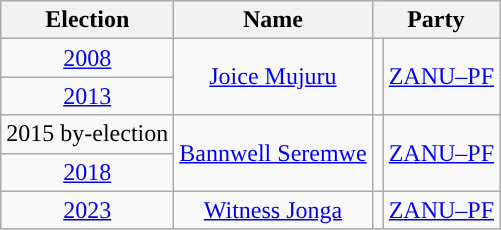<table class="wikitable" style="text-align:center">
<tr>
<th>Election</th>
<th>Name</th>
<th colspan="2">Party</th>
</tr>
<tr>
<td><a href='#'>2008</a></td>
<td rowspan="2"><a href='#'>Joice Mujuru</a></td>
<td rowspan="2" style="background-color: "></td>
<td rowspan="2"><a href='#'>ZANU–PF</a></td>
</tr>
<tr>
<td><a href='#'>2013</a></td>
</tr>
<tr>
<td>2015 by-election</td>
<td rowspan="2"><a href='#'>Bannwell Seremwe</a></td>
<td rowspan="2" style="background-color: "></td>
<td rowspan="2"><a href='#'>ZANU–PF</a></td>
</tr>
<tr>
<td><a href='#'>2018</a></td>
</tr>
<tr>
<td><a href='#'>2023</a></td>
<td><a href='#'>Witness Jonga</a></td>
<td style="background-color: "></td>
<td><a href='#'>ZANU–PF</a></td>
</tr>
</table>
